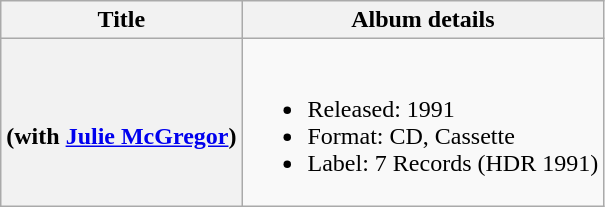<table class="wikitable plainrowheaders">
<tr>
<th>Title</th>
<th>Album details</th>
</tr>
<tr>
<th scope="row"><em></em><br> (with <a href='#'>Julie McGregor</a>)</th>
<td><br><ul><li>Released: 1991</li><li>Format: CD, Cassette</li><li>Label: 7 Records (HDR 1991)</li></ul></td>
</tr>
</table>
